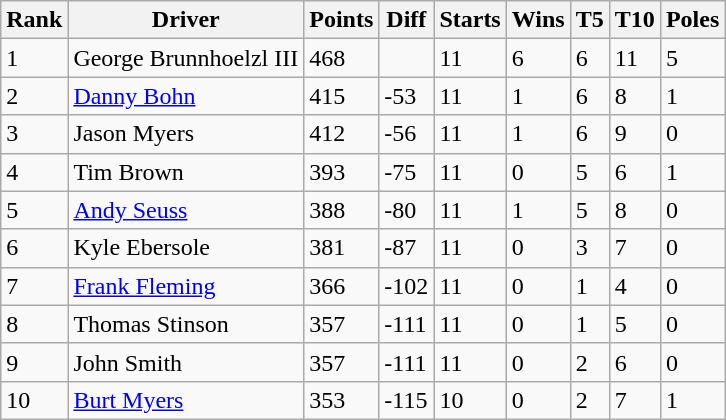<table class="wikitable">
<tr>
<th>Rank</th>
<th>Driver</th>
<th>Points</th>
<th>Diff</th>
<th>Starts</th>
<th>Wins</th>
<th>T5</th>
<th>T10</th>
<th>Poles</th>
</tr>
<tr>
<td>1</td>
<td>George Brunnhoelzl III</td>
<td>468</td>
<td></td>
<td>11</td>
<td>6</td>
<td>6</td>
<td>11</td>
<td>5</td>
</tr>
<tr>
<td>2</td>
<td><a href='#'>Danny Bohn</a></td>
<td>415</td>
<td>-53</td>
<td>11</td>
<td>1</td>
<td>6</td>
<td>8</td>
<td>1</td>
</tr>
<tr>
<td>3</td>
<td>Jason Myers</td>
<td>412</td>
<td>-56</td>
<td>11</td>
<td>1</td>
<td>6</td>
<td>9</td>
<td>0</td>
</tr>
<tr>
<td>4</td>
<td>Tim Brown</td>
<td>393</td>
<td>-75</td>
<td>11</td>
<td>0</td>
<td>5</td>
<td>6</td>
<td>1</td>
</tr>
<tr>
<td>5</td>
<td><a href='#'>Andy Seuss</a></td>
<td>388</td>
<td>-80</td>
<td>11</td>
<td>1</td>
<td>5</td>
<td>8</td>
<td>0</td>
</tr>
<tr>
<td>6</td>
<td>Kyle Ebersole</td>
<td>381</td>
<td>-87</td>
<td>11</td>
<td>0</td>
<td>3</td>
<td>7</td>
<td>0</td>
</tr>
<tr>
<td>7</td>
<td><a href='#'>Frank Fleming</a></td>
<td>366</td>
<td>-102</td>
<td>11</td>
<td>0</td>
<td>1</td>
<td>4</td>
<td>0</td>
</tr>
<tr>
<td>8</td>
<td>Thomas Stinson</td>
<td>357</td>
<td>-111</td>
<td>11</td>
<td>0</td>
<td>1</td>
<td>5</td>
<td>0</td>
</tr>
<tr>
<td>9</td>
<td>John Smith</td>
<td>357</td>
<td>-111</td>
<td>11</td>
<td>0</td>
<td>2</td>
<td>6</td>
<td>0</td>
</tr>
<tr>
<td>10</td>
<td><a href='#'>Burt Myers</a></td>
<td>353</td>
<td>-115</td>
<td>10</td>
<td>0</td>
<td>2</td>
<td>7</td>
<td>1</td>
</tr>
</table>
